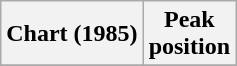<table class="wikitable">
<tr>
<th>Chart (1985)</th>
<th>Peak<br>position</th>
</tr>
<tr>
</tr>
</table>
